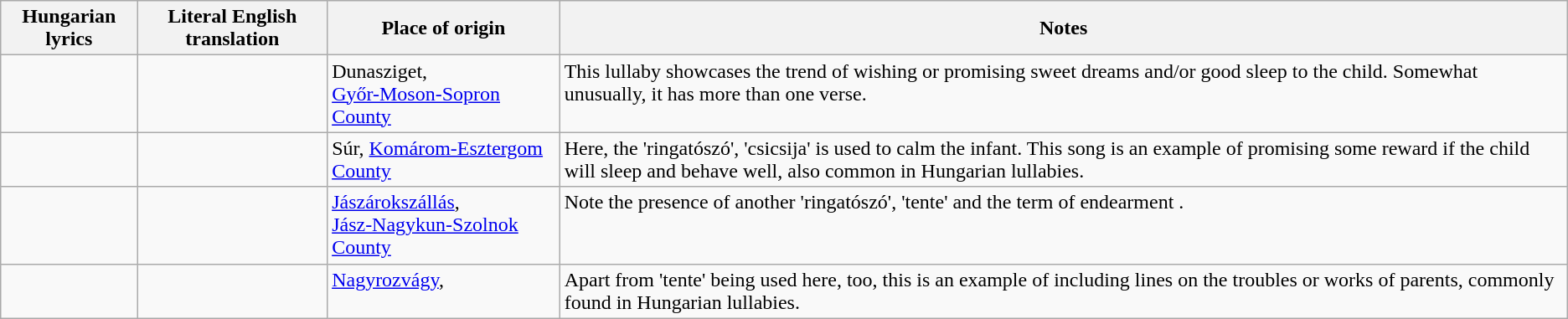<table class="wikitable">
<tr>
<th>Hungarian lyrics</th>
<th>Literal English translation</th>
<th>Place of origin</th>
<th>Notes</th>
</tr>
<tr>
<td></td>
<td></td>
<td valign=top>Dunasziget,<br><a href='#'>Győr-Moson-Sopron County</a></td>
<td valign=top>This lullaby showcases the trend of wishing or promising sweet dreams and/or good sleep to the child. Somewhat unusually, it has more than one verse.</td>
</tr>
<tr>
<td></td>
<td></td>
<td valign=top>Súr, <a href='#'>Komárom-Esztergom County</a></td>
<td valign=top>Here, the 'ringatószó', 'csicsija' is used to calm the infant. This song is an example of promising some reward if the child will sleep and behave well, also common in Hungarian lullabies.</td>
</tr>
<tr>
<td></td>
<td></td>
<td valign=top><a href='#'>Jászárokszállás</a>,<br><a href='#'>Jász-Nagykun-Szolnok County</a></td>
<td valign=top>Note the presence of another 'ringatószó', 'tente' and the term of endearment .</td>
</tr>
<tr>
<td></td>
<td></td>
<td valign=top><a href='#'>Nagyrozvágy</a>,<br></td>
<td valign=top>Apart from 'tente' being used here, too, this is an example of including lines on the troubles or works of parents, commonly found in Hungarian lullabies.</td>
</tr>
</table>
